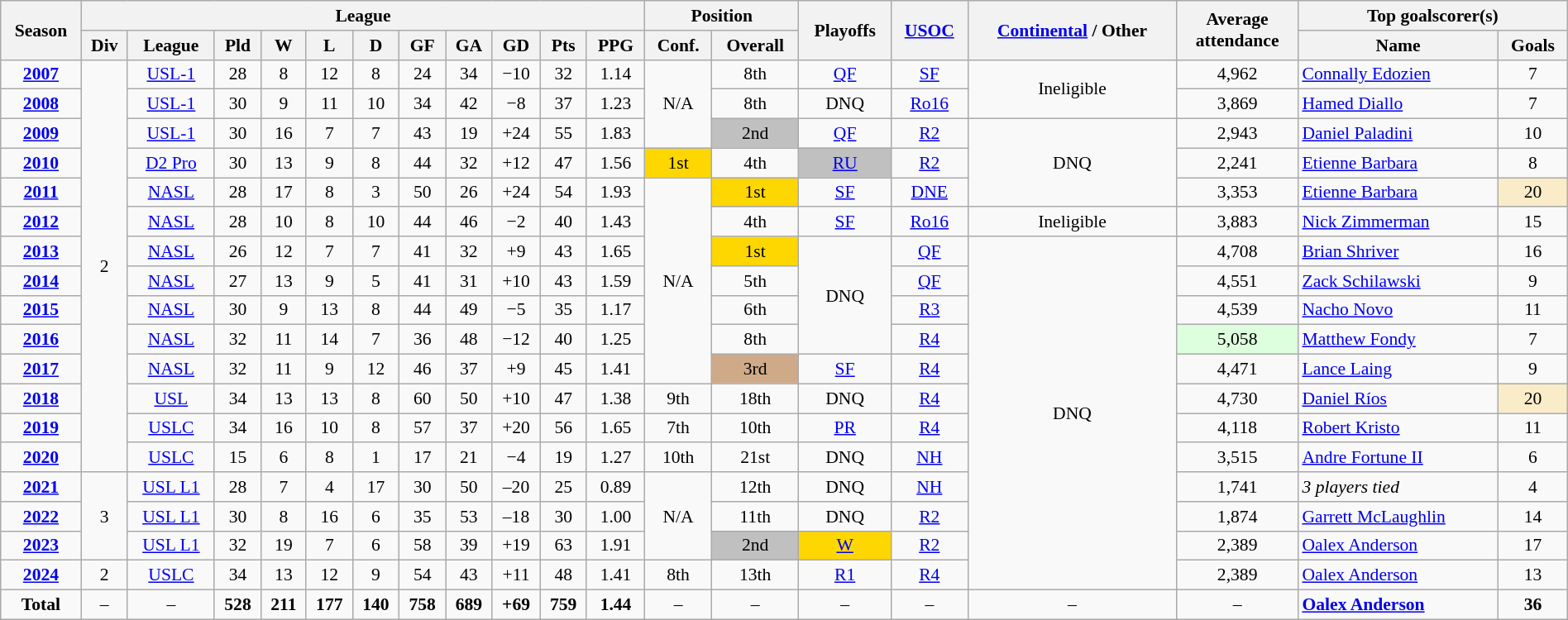<table class="wikitable" width=100% style="font-size:90%; text-align:center;">
<tr style="background:#f0f6ff;">
<th rowspan=2>Season</th>
<th colspan=11>League</th>
<th colspan=2>Position</th>
<th rowspan=2>Playoffs</th>
<th rowspan=2><a href='#'>USOC</a></th>
<th rowspan=2 colspan=2><a href='#'>Continental</a> / Other</th>
<th rowspan=2>Average <br> attendance</th>
<th colspan=2>Top goalscorer(s)</th>
</tr>
<tr>
<th>Div</th>
<th>League</th>
<th>Pld</th>
<th>W</th>
<th>L</th>
<th>D</th>
<th>GF</th>
<th>GA</th>
<th>GD</th>
<th>Pts</th>
<th>PPG</th>
<th>Conf.</th>
<th>Overall</th>
<th>Name</th>
<th>Goals</th>
</tr>
<tr>
<td><strong><a href='#'>2007</a></strong></td>
<td rowspan=14>2</td>
<td><a href='#'>USL-1</a></td>
<td>28</td>
<td>8</td>
<td>12</td>
<td>8</td>
<td>24</td>
<td>34</td>
<td>−10</td>
<td>32</td>
<td>1.14</td>
<td rowspan=3>N/A</td>
<td>8th</td>
<td><a href='#'>QF</a></td>
<td><a href='#'>SF</a></td>
<td colspan=2 rowspan=2>Ineligible</td>
<td>4,962</td>
<td align=left> <a href='#'>Connally Edozien</a></td>
<td>7</td>
</tr>
<tr>
<td><strong><a href='#'>2008</a></strong></td>
<td><a href='#'>USL-1</a></td>
<td>30</td>
<td>9</td>
<td>11</td>
<td>10</td>
<td>34</td>
<td>42</td>
<td>−8</td>
<td>37</td>
<td>1.23</td>
<td>8th</td>
<td>DNQ</td>
<td><a href='#'>Ro16</a></td>
<td>3,869</td>
<td align=left> <a href='#'>Hamed Diallo</a></td>
<td>7</td>
</tr>
<tr>
<td><strong><a href='#'>2009</a></strong></td>
<td><a href='#'>USL-1</a></td>
<td>30</td>
<td>16</td>
<td>7</td>
<td>7</td>
<td>43</td>
<td>19</td>
<td>+24</td>
<td>55</td>
<td>1.83</td>
<td bgcolor=silver>2nd</td>
<td><a href='#'>QF</a></td>
<td><a href='#'>R2</a></td>
<td colspan=2 rowspan=3>DNQ</td>
<td>2,943</td>
<td align=left> <a href='#'>Daniel Paladini</a></td>
<td>10</td>
</tr>
<tr>
<td><strong><a href='#'>2010</a></strong></td>
<td><a href='#'>D2 Pro</a></td>
<td>30</td>
<td>13</td>
<td>9</td>
<td>8</td>
<td>44</td>
<td>32</td>
<td>+12</td>
<td>47</td>
<td>1.56</td>
<td bgcolor=gold>1st</td>
<td>4th</td>
<td bgcolor=silver><a href='#'>RU</a></td>
<td><a href='#'>R2</a></td>
<td>2,241</td>
<td align=left> <a href='#'>Etienne Barbara</a></td>
<td>8</td>
</tr>
<tr>
<td><strong><a href='#'>2011</a></strong></td>
<td><a href='#'>NASL</a></td>
<td>28</td>
<td>17</td>
<td>8</td>
<td>3</td>
<td>50</td>
<td>26</td>
<td>+24</td>
<td>54</td>
<td>1.93</td>
<td rowspan=7>N/A</td>
<td bgcolor=gold>1st</td>
<td><a href='#'>SF</a></td>
<td><a href='#'>DNE</a></td>
<td>3,353</td>
<td align=left> <a href='#'>Etienne Barbara</a></td>
<td style=background:#FAECC8;">20</td>
</tr>
<tr>
<td><strong><a href='#'>2012</a></strong></td>
<td><a href='#'>NASL</a></td>
<td>28</td>
<td>10</td>
<td>8</td>
<td>10</td>
<td>44</td>
<td>46</td>
<td>−2</td>
<td>40</td>
<td>1.43</td>
<td>4th</td>
<td><a href='#'>SF</a></td>
<td><a href='#'>Ro16</a></td>
<td colspan=2>Ineligible</td>
<td>3,883</td>
<td align="left"> <a href='#'>Nick Zimmerman</a></td>
<td>15</td>
</tr>
<tr>
<td><strong><a href='#'>2013</a></strong></td>
<td><a href='#'>NASL</a></td>
<td>26</td>
<td>12</td>
<td>7</td>
<td>7</td>
<td>41</td>
<td>32</td>
<td>+9</td>
<td>43</td>
<td>1.65</td>
<td bgcolor=gold>1st</td>
<td rowspan=4>DNQ</td>
<td><a href='#'>QF</a></td>
<td colspan=2 rowspan=12>DNQ</td>
<td>4,708</td>
<td align="left"> <a href='#'>Brian Shriver</a></td>
<td>16</td>
</tr>
<tr>
<td><strong><a href='#'>2014</a></strong></td>
<td><a href='#'>NASL</a></td>
<td>27</td>
<td>13</td>
<td>9</td>
<td>5</td>
<td>41</td>
<td>31</td>
<td>+10</td>
<td>43</td>
<td>1.59</td>
<td>5th</td>
<td><a href='#'>QF</a></td>
<td>4,551</td>
<td align=left> <a href='#'>Zack Schilawski</a></td>
<td>9</td>
</tr>
<tr>
<td><strong><a href='#'>2015</a></strong></td>
<td><a href='#'>NASL</a></td>
<td>30</td>
<td>9</td>
<td>13</td>
<td>8</td>
<td>44</td>
<td>49</td>
<td>−5</td>
<td>35</td>
<td>1.17</td>
<td>6th</td>
<td><a href='#'>R3</a></td>
<td>4,539</td>
<td align=left> <a href='#'>Nacho Novo</a></td>
<td>11</td>
</tr>
<tr>
<td><strong><a href='#'>2016</a></strong></td>
<td><a href='#'>NASL</a></td>
<td>32</td>
<td>11</td>
<td>14</td>
<td>7</td>
<td>36</td>
<td>48</td>
<td>−12</td>
<td>40</td>
<td>1.25</td>
<td>8th</td>
<td><a href='#'>R4</a></td>
<td style="background:#dfd;">5,058</td>
<td align=left> <a href='#'>Matthew Fondy</a></td>
<td>7</td>
</tr>
<tr>
<td><strong><a href='#'>2017</a></strong></td>
<td><a href='#'>NASL</a></td>
<td>32</td>
<td>11</td>
<td>9</td>
<td>12</td>
<td>46</td>
<td>37</td>
<td>+9</td>
<td>45</td>
<td>1.41</td>
<td bgcolor=CFAA88>3rd</td>
<td><a href='#'>SF</a></td>
<td><a href='#'>R4</a></td>
<td>4,471</td>
<td align=left> <a href='#'>Lance Laing</a></td>
<td>9</td>
</tr>
<tr>
<td><strong><a href='#'>2018</a></strong></td>
<td><a href='#'>USL</a></td>
<td>34</td>
<td>13</td>
<td>13</td>
<td>8</td>
<td>60</td>
<td>50</td>
<td>+10</td>
<td>47</td>
<td>1.38</td>
<td>9th</td>
<td>18th</td>
<td>DNQ</td>
<td><a href='#'>R4</a></td>
<td>4,730</td>
<td align=left> <a href='#'>Daniel Ríos</a></td>
<td style=background:#FAECC8;">20</td>
</tr>
<tr>
<td><strong><a href='#'>2019</a></strong></td>
<td><a href='#'>USLC</a></td>
<td>34</td>
<td>16</td>
<td>10</td>
<td>8</td>
<td>57</td>
<td>37</td>
<td>+20</td>
<td>56</td>
<td>1.65</td>
<td>7th</td>
<td>10th</td>
<td><a href='#'>PR</a></td>
<td><a href='#'>R4</a></td>
<td>4,118</td>
<td align=left> <a href='#'>Robert Kristo</a></td>
<td>11</td>
</tr>
<tr>
<td><strong><a href='#'>2020</a></strong></td>
<td><a href='#'>USLC</a></td>
<td>15</td>
<td>6</td>
<td>8</td>
<td>1</td>
<td>17</td>
<td>21</td>
<td>−4</td>
<td>19</td>
<td>1.27</td>
<td>10th</td>
<td>21st</td>
<td>DNQ</td>
<td><a href='#'>NH</a></td>
<td>3,515</td>
<td align=left> <a href='#'>Andre Fortune II</a></td>
<td>6</td>
</tr>
<tr>
<td><strong><a href='#'>2021</a></strong></td>
<td rowspan=3>3</td>
<td><a href='#'>USL L1</a></td>
<td>28</td>
<td>7</td>
<td>4</td>
<td>17</td>
<td>30</td>
<td>50</td>
<td>–20</td>
<td>25</td>
<td>0.89</td>
<td rowspan=3>N/A</td>
<td>12th</td>
<td>DNQ</td>
<td><a href='#'>NH</a></td>
<td>1,741</td>
<td align=left><em>3 players tied</em></td>
<td>4</td>
</tr>
<tr>
<td><strong><a href='#'>2022</a></strong></td>
<td><a href='#'>USL L1</a></td>
<td>30</td>
<td>8</td>
<td>16</td>
<td>6</td>
<td>35</td>
<td>53</td>
<td>–18</td>
<td>30</td>
<td>1.00</td>
<td>11th</td>
<td>DNQ</td>
<td><a href='#'>R2</a></td>
<td>1,874</td>
<td align=left> <a href='#'>Garrett McLaughlin</a></td>
<td>14</td>
</tr>
<tr>
<td><strong><a href='#'>2023</a></strong></td>
<td><a href='#'>USL L1</a></td>
<td>32</td>
<td>19</td>
<td>7</td>
<td>6</td>
<td>58</td>
<td>39</td>
<td>+19</td>
<td>63</td>
<td>1.91</td>
<td bgcolor=silver>2nd</td>
<td bgcolor=gold><a href='#'>W</a></td>
<td><a href='#'>R2</a></td>
<td>2,389</td>
<td align=left> <a href='#'>Oalex Anderson</a></td>
<td>17</td>
</tr>
<tr>
<td><strong><a href='#'>2024</a></strong></td>
<td>2</td>
<td><a href='#'>USLC</a></td>
<td>34</td>
<td>13</td>
<td>12</td>
<td>9</td>
<td>54</td>
<td>43</td>
<td>+11</td>
<td>48</td>
<td>1.41</td>
<td>8th</td>
<td>13th</td>
<td><a href='#'>R1</a></td>
<td><a href='#'>R4</a></td>
<td>2,389</td>
<td align=left> <a href='#'>Oalex Anderson</a></td>
<td>13</td>
</tr>
<tr>
<td><strong>Total</strong></td>
<td>–</td>
<td>–</td>
<td><strong>528</strong> </td>
<td><strong>211</strong> </td>
<td><strong>177</strong> </td>
<td><strong>140</strong> </td>
<td><strong>758</strong> </td>
<td><strong>689</strong> </td>
<td><strong>+69</strong> </td>
<td><strong>759</strong> </td>
<td><strong>1.44</strong> </td>
<td>–</td>
<td>–</td>
<td>–</td>
<td>–</td>
<td colspan=2>–</td>
<td>–</td>
<td align="left"> <strong><a href='#'>Oalex Anderson</a></strong>  </td>
<td><strong>36</strong> </td>
</tr>
</table>
